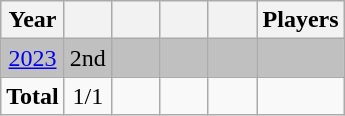<table class="wikitable" style="text-align: center;">
<tr>
<th>Year</th>
<th></th>
<th width=25px></th>
<th width=25px></th>
<th width=25px></th>
<th>Players</th>
</tr>
<tr valign="top" bgcolor=silver>
<td> <a href='#'>2023</a></td>
<td>2nd </td>
<td></td>
<td></td>
<td></td>
<td align=left></td>
</tr>
<tr>
<td><strong>Total</strong></td>
<td>1/1</td>
<td></td>
<td></td>
<td></td>
<td></td>
</tr>
</table>
